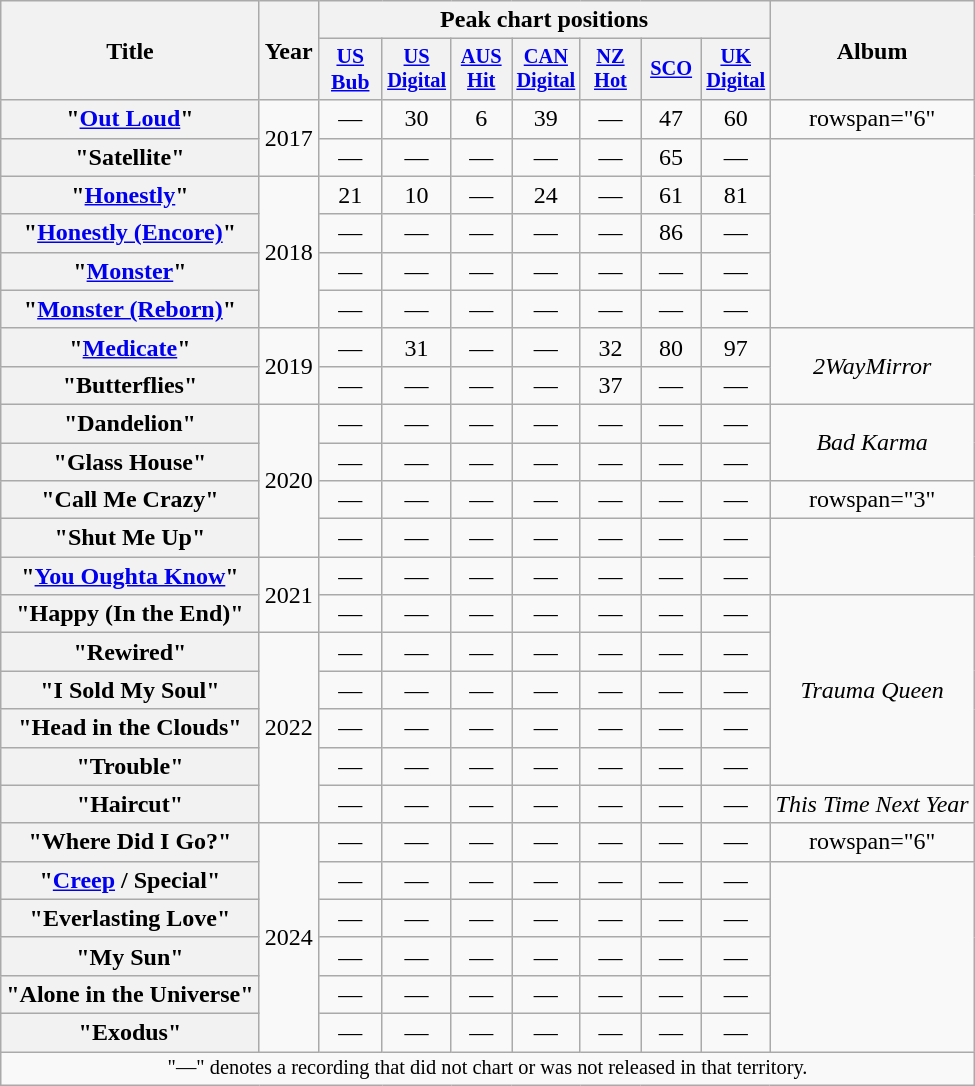<table class="wikitable plainrowheaders" style="text-align:center">
<tr>
<th scope="col" rowspan="2">Title</th>
<th scope="col" rowspan="2">Year</th>
<th scope="col" colspan="7">Peak chart positions</th>
<th scope="col" rowspan="2">Album</th>
</tr>
<tr>
<th scope="col" style="width:2.5em;font-size:90%;"><a href='#'>US Bub</a><br></th>
<th scope="col" style="width:2.5em;font-size:85%;"><a href='#'>US<br>Digital</a><br></th>
<th scope="col" style="width:2.5em;font-size:85%;"><a href='#'>AUS Hit</a><br></th>
<th scope="col" style="width:2.5em;font-size:85%;"><a href='#'>CAN<br>Digital</a><br></th>
<th scope="col" style="width:2.5em;font-size:85%;"><a href='#'>NZ<br>Hot</a><br></th>
<th scope="col" style="width:2.5em;font-size:85%;"><a href='#'>SCO</a><br></th>
<th scope="col" style="width:2.5em;font-size:85%;"><a href='#'>UK<br>Digital</a><br></th>
</tr>
<tr>
<th scope="row">"<a href='#'>Out Loud</a>"</th>
<td rowspan="2">2017</td>
<td>—</td>
<td>30</td>
<td>6</td>
<td>39</td>
<td>—</td>
<td>47</td>
<td>60</td>
<td>rowspan="6" </td>
</tr>
<tr>
<th scope="row">"Satellite"</th>
<td>—</td>
<td>—</td>
<td>—</td>
<td>—</td>
<td>—</td>
<td>65</td>
<td>—</td>
</tr>
<tr>
<th scope="row">"<a href='#'>Honestly</a>"</th>
<td rowspan="4">2018</td>
<td>21</td>
<td>10</td>
<td>—</td>
<td>24</td>
<td>—</td>
<td>61</td>
<td>81</td>
</tr>
<tr>
<th scope="row">"<a href='#'>Honestly (Encore)</a>"</th>
<td>—</td>
<td>—</td>
<td>—</td>
<td>—</td>
<td>—</td>
<td>86</td>
<td>—</td>
</tr>
<tr>
<th scope="row">"<a href='#'>Monster</a>"</th>
<td>—</td>
<td>—</td>
<td>—</td>
<td>—</td>
<td>—</td>
<td>—</td>
<td>—</td>
</tr>
<tr>
<th scope="row">"<a href='#'>Monster (Reborn)</a>"</th>
<td>—</td>
<td>—</td>
<td>—</td>
<td>—</td>
<td>—</td>
<td>—</td>
<td>—</td>
</tr>
<tr>
<th scope="row">"<a href='#'>Medicate</a>"</th>
<td rowspan="2">2019</td>
<td>—</td>
<td>31</td>
<td>—</td>
<td>—</td>
<td>32</td>
<td>80</td>
<td>97</td>
<td rowspan="2"><em>2WayMirror</em></td>
</tr>
<tr>
<th scope="row">"Butterflies"</th>
<td>—</td>
<td>—</td>
<td>—</td>
<td>—</td>
<td>37</td>
<td>—</td>
<td>—</td>
</tr>
<tr>
<th scope="row">"Dandelion"</th>
<td rowspan="4">2020</td>
<td>—</td>
<td>—</td>
<td>—</td>
<td>—</td>
<td>—</td>
<td>—</td>
<td>—</td>
<td rowspan="2"><em>Bad Karma</em></td>
</tr>
<tr>
<th scope="row">"Glass House"</th>
<td>—</td>
<td>—</td>
<td>—</td>
<td>—</td>
<td>—</td>
<td>—</td>
<td>—</td>
</tr>
<tr>
<th scope="row">"Call Me Crazy"</th>
<td>—</td>
<td>—</td>
<td>—</td>
<td>—</td>
<td>—</td>
<td>—</td>
<td>—</td>
<td>rowspan="3" </td>
</tr>
<tr>
<th scope="row">"Shut Me Up"</th>
<td>—</td>
<td>—</td>
<td>—</td>
<td>—</td>
<td>—</td>
<td>—</td>
<td>—</td>
</tr>
<tr>
<th scope="row">"<a href='#'>You Oughta Know</a>"</th>
<td rowspan="2">2021</td>
<td>—</td>
<td>—</td>
<td>—</td>
<td>—</td>
<td>—</td>
<td>—</td>
<td>—</td>
</tr>
<tr>
<th scope="row">"Happy (In the End)"</th>
<td>—</td>
<td>—</td>
<td>—</td>
<td>—</td>
<td>—</td>
<td>—</td>
<td>—</td>
<td rowspan="5"><em>Trauma Queen</em></td>
</tr>
<tr>
<th scope="row">"Rewired"</th>
<td rowspan="5">2022</td>
<td>—</td>
<td>—</td>
<td>—</td>
<td>—</td>
<td>—</td>
<td>—</td>
<td>—</td>
</tr>
<tr>
<th scope="row">"I Sold My Soul"</th>
<td>—</td>
<td>—</td>
<td>—</td>
<td>—</td>
<td>—</td>
<td>—</td>
<td>—</td>
</tr>
<tr>
<th scope="row">"Head in the Clouds"</th>
<td>—</td>
<td>—</td>
<td>—</td>
<td>—</td>
<td>—</td>
<td>—</td>
<td>—</td>
</tr>
<tr>
<th scope="row">"Trouble"</th>
<td>—</td>
<td>—</td>
<td>—</td>
<td>—</td>
<td>—</td>
<td>—</td>
<td>—</td>
</tr>
<tr>
<th scope="row">"Haircut"</th>
<td>—</td>
<td>—</td>
<td>—</td>
<td>—</td>
<td>—</td>
<td>—</td>
<td>—</td>
<td><em>This Time Next Year</em></td>
</tr>
<tr>
<th scope="row">"Where Did I Go?"</th>
<td rowspan="6">2024</td>
<td>—</td>
<td>—</td>
<td>—</td>
<td>—</td>
<td>—</td>
<td>—</td>
<td>—</td>
<td>rowspan="6" </td>
</tr>
<tr>
<th scope="row">"<a href='#'>Creep</a> / Special"</th>
<td>—</td>
<td>—</td>
<td>—</td>
<td>—</td>
<td>—</td>
<td>—</td>
<td>—</td>
</tr>
<tr>
<th scope="row">"Everlasting Love"</th>
<td>—</td>
<td>—</td>
<td>—</td>
<td>—</td>
<td>—</td>
<td>—</td>
<td>—</td>
</tr>
<tr>
<th scope="row">"My Sun"</th>
<td>—</td>
<td>—</td>
<td>—</td>
<td>—</td>
<td>—</td>
<td>—</td>
<td>—</td>
</tr>
<tr>
<th scope="row">"Alone in the Universe"</th>
<td>—</td>
<td>—</td>
<td>—</td>
<td>—</td>
<td>—</td>
<td>—</td>
<td>—</td>
</tr>
<tr>
<th scope="row">"Exodus"</th>
<td>—</td>
<td>—</td>
<td>—</td>
<td>—</td>
<td>—</td>
<td>—</td>
<td>—</td>
</tr>
<tr>
<td colspan="10" style="font-size:85%">"—" denotes a recording that did not chart or was not released in that territory.</td>
</tr>
</table>
